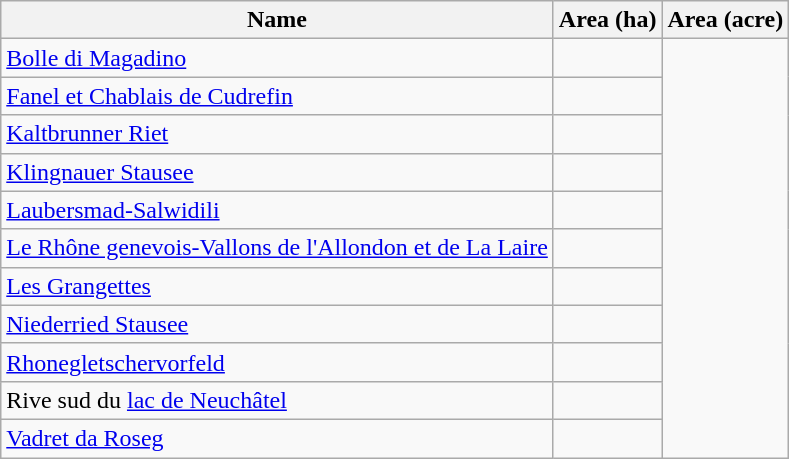<table class="wikitable">
<tr>
<th scope="col" align=left>Name</th>
<th scope="col">Area (ha)</th>
<th scope="col">Area (acre)</th>
</tr>
<tr ---->
<td><a href='#'>Bolle di Magadino</a></td>
<td></td>
</tr>
<tr ---->
<td><a href='#'>Fanel et Chablais de Cudrefin</a></td>
<td></td>
</tr>
<tr ---->
<td><a href='#'>Kaltbrunner Riet</a></td>
<td></td>
</tr>
<tr ---->
<td><a href='#'>Klingnauer Stausee</a></td>
<td></td>
</tr>
<tr ---->
<td><a href='#'>Laubersmad-Salwidili</a></td>
<td></td>
</tr>
<tr ---->
<td><a href='#'>Le Rhône genevois-Vallons de l'Allondon et de La Laire</a></td>
<td></td>
</tr>
<tr ---->
<td><a href='#'>Les Grangettes</a></td>
<td></td>
</tr>
<tr ---->
<td><a href='#'>Niederried Stausee</a></td>
<td></td>
</tr>
<tr ---->
<td><a href='#'>Rhonegletschervorfeld</a></td>
<td></td>
</tr>
<tr ---->
<td>Rive sud du <a href='#'>lac de Neuchâtel</a></td>
<td></td>
</tr>
<tr ---->
<td><a href='#'>Vadret da Roseg</a></td>
<td></td>
</tr>
</table>
